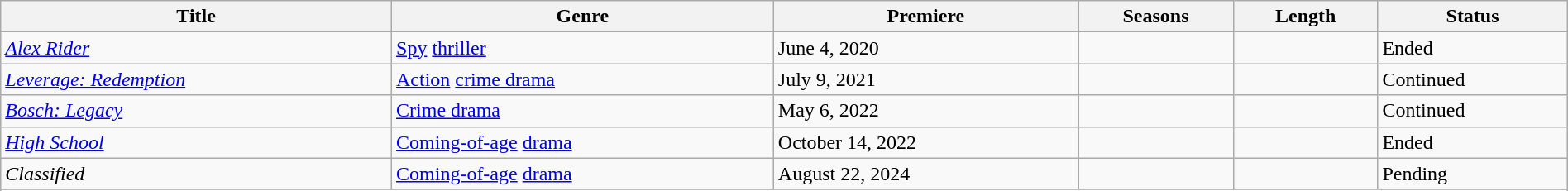<table class="wikitable sortable" style="width:100%;">
<tr>
<th>Title</th>
<th>Genre</th>
<th>Premiere</th>
<th>Seasons</th>
<th>Length</th>
<th>Status</th>
</tr>
<tr>
<td><em><a href='#'>Alex Rider</a></em></td>
<td><a href='#'>Spy</a> <a href='#'>thriller</a></td>
<td>June 4, 2020</td>
<td></td>
<td></td>
<td>Ended</td>
</tr>
<tr>
<td><em><a href='#'>Leverage: Redemption</a></em></td>
<td><a href='#'>Action</a> <a href='#'>crime drama</a></td>
<td>July 9, 2021</td>
<td></td>
<td></td>
<td>Continued</td>
</tr>
<tr>
<td><em><a href='#'>Bosch: Legacy</a></em></td>
<td><a href='#'>Crime drama</a></td>
<td>May 6, 2022</td>
<td></td>
<td></td>
<td>Continued</td>
</tr>
<tr>
<td><em><a href='#'>High School</a></em></td>
<td><a href='#'>Coming-of-age</a> <a href='#'>drama</a></td>
<td>October 14, 2022</td>
<td></td>
<td></td>
<td>Ended</td>
</tr>
<tr>
<td><em>Classified</em></td>
<td><a href='#'>Coming-of-age</a> <a href='#'>drama</a></td>
<td>August 22, 2024</td>
<td></td>
<td></td>
<td>Pending</td>
</tr>
<tr>
</tr>
<tr>
</tr>
</table>
